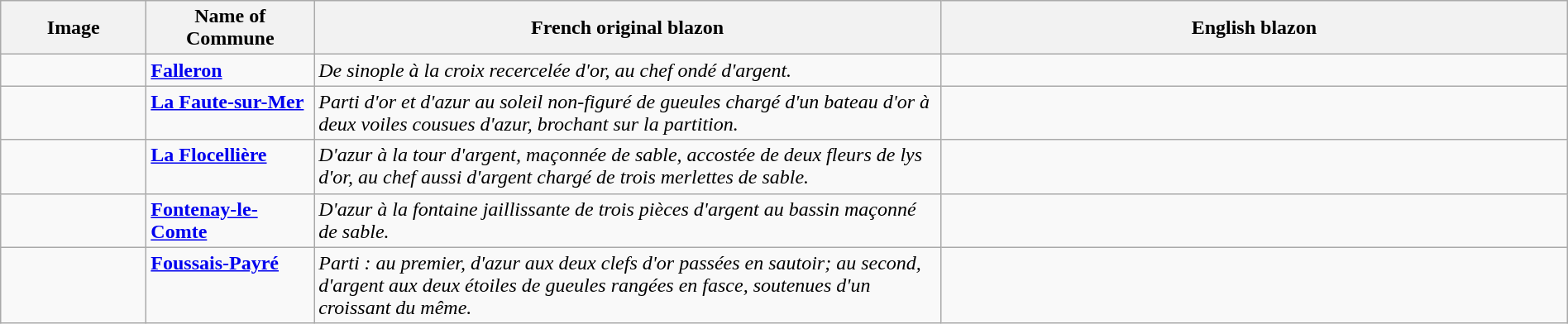<table class="wikitable" style="width:100%;">
<tr>
<th style="width:110px;">Image</th>
<th>Name of Commune</th>
<th style="width:40%;">French original blazon</th>
<th style="width:40%;">English blazon</th>
</tr>
<tr valign=top>
<td align=center></td>
<td><strong><a href='#'>Falleron</a></strong></td>
<td><em>De sinople à la croix recercelée d'or, au chef ondé d'argent.</em></td>
<td></td>
</tr>
<tr valign=top>
<td align=center></td>
<td><strong><a href='#'>La Faute-sur-Mer</a></strong></td>
<td><em>Parti d'or et d'azur au soleil non-figuré de gueules chargé d'un bateau d'or à deux voiles cousues d'azur, brochant sur la partition.</em></td>
<td></td>
</tr>
<tr valign=top>
<td align=center></td>
<td><strong><a href='#'>La Flocellière</a></strong></td>
<td><em>D'azur à la tour d'argent, maçonnée de sable, accostée de deux fleurs de lys d'or, au chef aussi d'argent chargé de trois merlettes de sable.</em></td>
<td></td>
</tr>
<tr valign=top>
<td align=center></td>
<td><strong><a href='#'>Fontenay-le-Comte</a></strong></td>
<td><em>D'azur à la fontaine jaillissante de trois pièces d'argent au bassin maçonné de sable.</em></td>
<td></td>
</tr>
<tr valign=top>
<td align=center></td>
<td><strong><a href='#'>Foussais-Payré</a></strong></td>
<td><em>Parti : au premier, d'azur aux deux clefs d'or passées en sautoir; au second, d'argent aux deux étoiles de gueules rangées en fasce, soutenues d'un croissant du même.</em></td>
<td></td>
</tr>
</table>
